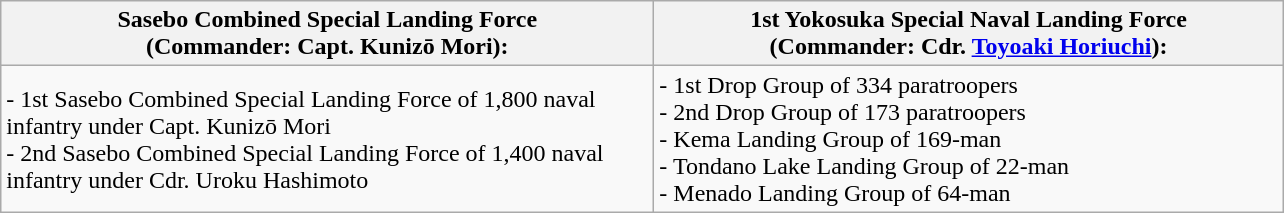<table class="wikitable" style="width: 856px">
<tr>
<th>Sasebo Combined Special Landing Force<br>(Commander: Capt. Kunizō Mori):</th>
<th>1st Yokosuka Special Naval Landing Force<br>(Commander: Cdr. <a href='#'>Toyoaki Horiuchi</a>):</th>
</tr>
<tr style="width: 428px" | - 1st Sasebo Combined Special Landing Force of 1,800 naval infantry under Capt. Kunizō Mori>
<td style="width: 428px" ->- 1st Sasebo Combined Special Landing Force of 1,800 naval infantry under Capt. Kunizō Mori<br>- 2nd Sasebo Combined Special Landing Force of 1,400 naval infantry under Cdr. Uroku Hashimoto</td>
<td>- 1st Drop Group of 334 paratroopers<br>- 2nd Drop Group of 173 paratroopers<br>- Kema Landing Group of 169-man<br>- Tondano Lake Landing Group of 22-man<br>- Menado Landing Group of 64-man</td>
</tr>
</table>
